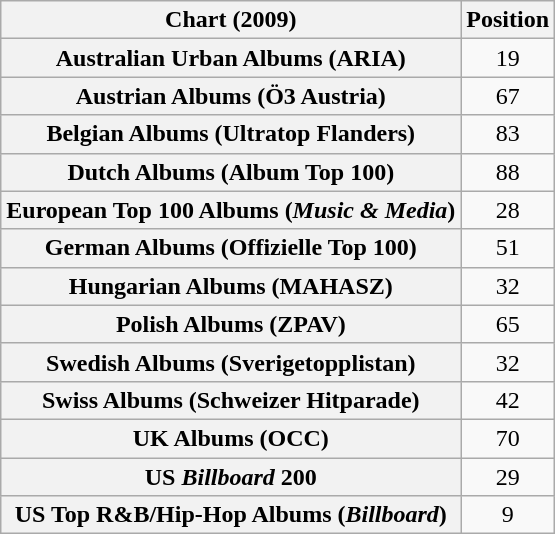<table class="wikitable plainrowheaders sortable" style="text-align:center;">
<tr>
<th>Chart (2009)</th>
<th>Position</th>
</tr>
<tr>
<th scope="row">Australian Urban Albums (ARIA)</th>
<td align="center">19</td>
</tr>
<tr>
<th scope="row">Austrian Albums (Ö3 Austria)</th>
<td style="text-align:center;">67</td>
</tr>
<tr>
<th scope="row">Belgian Albums (Ultratop Flanders)</th>
<td align="center">83</td>
</tr>
<tr>
<th scope="row">Dutch Albums (Album Top 100)</th>
<td align="center">88</td>
</tr>
<tr>
<th scope="row">European Top 100 Albums (<em>Music & Media</em>)</th>
<td align="center">28</td>
</tr>
<tr>
<th scope="row">German Albums (Offizielle Top 100)</th>
<td align="center">51</td>
</tr>
<tr>
<th scope="row">Hungarian Albums (MAHASZ)</th>
<td align="center">32</td>
</tr>
<tr>
<th scope="row">Polish Albums (ZPAV)</th>
<td align="center">65</td>
</tr>
<tr>
<th scope="row">Swedish Albums (Sverigetopplistan)</th>
<td align="center">32</td>
</tr>
<tr>
<th scope="row">Swiss Albums (Schweizer Hitparade)</th>
<td align="center">42</td>
</tr>
<tr>
<th scope="row">UK Albums (OCC)</th>
<td align="center">70</td>
</tr>
<tr>
<th scope="row">US <em>Billboard</em> 200</th>
<td align="center">29</td>
</tr>
<tr>
<th scope="row">US Top R&B/Hip-Hop Albums (<em>Billboard</em>)</th>
<td align="center">9</td>
</tr>
</table>
